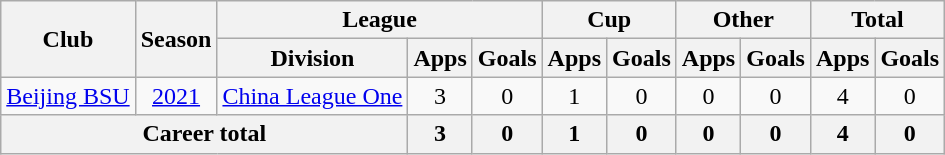<table class="wikitable" style="text-align: center">
<tr>
<th rowspan="2">Club</th>
<th rowspan="2">Season</th>
<th colspan="3">League</th>
<th colspan="2">Cup</th>
<th colspan="2">Other</th>
<th colspan="2">Total</th>
</tr>
<tr>
<th>Division</th>
<th>Apps</th>
<th>Goals</th>
<th>Apps</th>
<th>Goals</th>
<th>Apps</th>
<th>Goals</th>
<th>Apps</th>
<th>Goals</th>
</tr>
<tr>
<td><a href='#'>Beijing BSU</a></td>
<td><a href='#'>2021</a></td>
<td><a href='#'>China League One</a></td>
<td>3</td>
<td>0</td>
<td>1</td>
<td>0</td>
<td>0</td>
<td>0</td>
<td>4</td>
<td>0</td>
</tr>
<tr>
<th colspan=3>Career total</th>
<th>3</th>
<th>0</th>
<th>1</th>
<th>0</th>
<th>0</th>
<th>0</th>
<th>4</th>
<th>0</th>
</tr>
</table>
